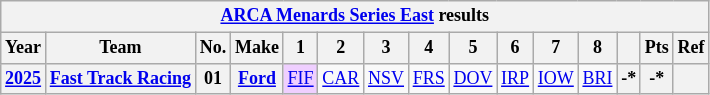<table class="wikitable" style="text-align:center; font-size:75%">
<tr>
<th colspan=21><a href='#'>ARCA Menards Series East</a> results</th>
</tr>
<tr>
<th>Year</th>
<th>Team</th>
<th>No.</th>
<th>Make</th>
<th>1</th>
<th>2</th>
<th>3</th>
<th>4</th>
<th>5</th>
<th>6</th>
<th>7</th>
<th>8</th>
<th></th>
<th>Pts</th>
<th>Ref</th>
</tr>
<tr>
<th><a href='#'>2025</a></th>
<th><a href='#'>Fast Track Racing</a></th>
<th>01</th>
<th><a href='#'>Ford</a></th>
<td style="background:#EFCFFF;"><a href='#'>FIF</a><br></td>
<td><a href='#'>CAR</a></td>
<td><a href='#'>NSV</a></td>
<td><a href='#'>FRS</a></td>
<td><a href='#'>DOV</a></td>
<td><a href='#'>IRP</a></td>
<td><a href='#'>IOW</a></td>
<td><a href='#'>BRI</a></td>
<th>-*</th>
<th>-*</th>
<th></th>
</tr>
</table>
